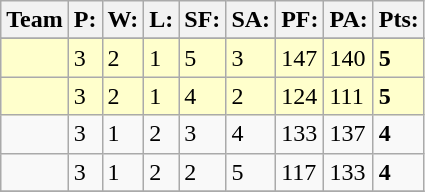<table class="wikitable">
<tr>
<th>Team</th>
<th>P:</th>
<th>W:</th>
<th>L:</th>
<th>SF:</th>
<th>SA:</th>
<th>PF:</th>
<th>PA:</th>
<th>Pts:</th>
</tr>
<tr valign="top">
</tr>
<tr bgcolor="#ffffcc">
<td></td>
<td>3</td>
<td>2</td>
<td>1</td>
<td>5</td>
<td>3</td>
<td>147</td>
<td>140</td>
<td><strong>5</strong></td>
</tr>
<tr bgcolor="#ffffcc">
<td></td>
<td>3</td>
<td>2</td>
<td>1</td>
<td>4</td>
<td>2</td>
<td>124</td>
<td>111</td>
<td><strong>5</strong></td>
</tr>
<tr>
<td></td>
<td>3</td>
<td>1</td>
<td>2</td>
<td>3</td>
<td>4</td>
<td>133</td>
<td>137</td>
<td><strong>4</strong></td>
</tr>
<tr>
<td></td>
<td>3</td>
<td>1</td>
<td>2</td>
<td>2</td>
<td>5</td>
<td>117</td>
<td>133</td>
<td><strong>4</strong></td>
</tr>
<tr>
</tr>
</table>
